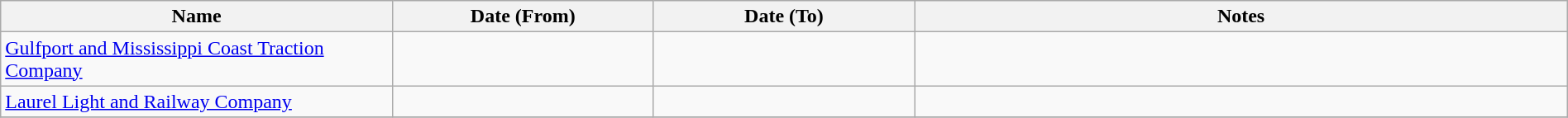<table class="wikitable sortable" width=100%>
<tr>
<th width=15%>Name</th>
<th width=10%>Date (From)</th>
<th width=10%>Date (To)</th>
<th class="unsortable" width=25%>Notes</th>
</tr>
<tr>
<td><a href='#'>Gulfport and Mississippi Coast Traction Company</a></td>
<td></td>
<td></td>
<td></td>
</tr>
<tr>
<td><a href='#'>Laurel Light and Railway Company</a></td>
<td></td>
<td></td>
<td></td>
</tr>
<tr>
</tr>
</table>
